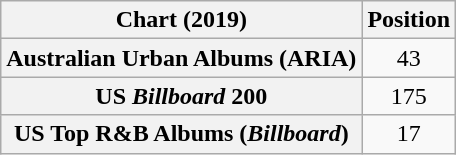<table class="wikitable sortable plainrowheaders" style="text-align:center">
<tr>
<th scope="col">Chart (2019)</th>
<th scope="col">Position</th>
</tr>
<tr>
<th scope="row">Australian Urban Albums (ARIA)</th>
<td>43</td>
</tr>
<tr>
<th scope="row">US <em>Billboard</em> 200</th>
<td>175</td>
</tr>
<tr>
<th scope="row">US Top R&B Albums (<em>Billboard</em>)</th>
<td>17</td>
</tr>
</table>
